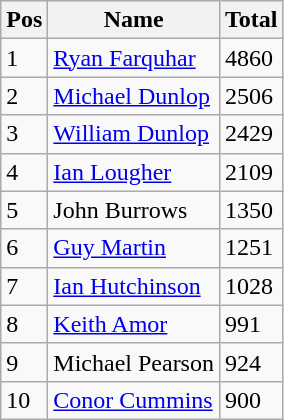<table class="wikitable" border="1">
<tr>
<th>Pos</th>
<th>Name</th>
<th>Total</th>
</tr>
<tr>
<td>1</td>
<td><a href='#'>Ryan Farquhar</a></td>
<td>4860</td>
</tr>
<tr>
<td>2</td>
<td><a href='#'>Michael Dunlop</a></td>
<td>2506</td>
</tr>
<tr>
<td>3</td>
<td><a href='#'>William Dunlop</a></td>
<td>2429</td>
</tr>
<tr>
<td>4</td>
<td><a href='#'>Ian Lougher</a></td>
<td>2109</td>
</tr>
<tr>
<td>5</td>
<td>John Burrows</td>
<td>1350</td>
</tr>
<tr>
<td>6</td>
<td><a href='#'>Guy Martin</a></td>
<td>1251</td>
</tr>
<tr>
<td>7</td>
<td><a href='#'>Ian Hutchinson</a></td>
<td>1028</td>
</tr>
<tr>
<td>8</td>
<td><a href='#'>Keith Amor</a></td>
<td>991</td>
</tr>
<tr>
<td>9</td>
<td>Michael Pearson</td>
<td>924</td>
</tr>
<tr>
<td>10</td>
<td><a href='#'>Conor Cummins</a></td>
<td>900</td>
</tr>
</table>
